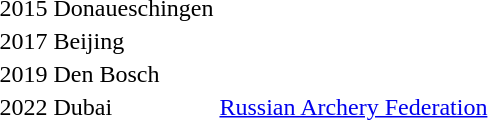<table>
<tr>
<td>2015 Donaueschingen</td>
<td></td>
<td></td>
<td></td>
</tr>
<tr>
<td>2017 Beijing</td>
<td></td>
<td></td>
<td></td>
</tr>
<tr>
<td>2019 Den Bosch</td>
<td></td>
<td></td>
<td></td>
</tr>
<tr>
<td>2022 Dubai</td>
<td><a href='#'>Russian Archery Federation</a></td>
<td></td>
<td></td>
</tr>
</table>
